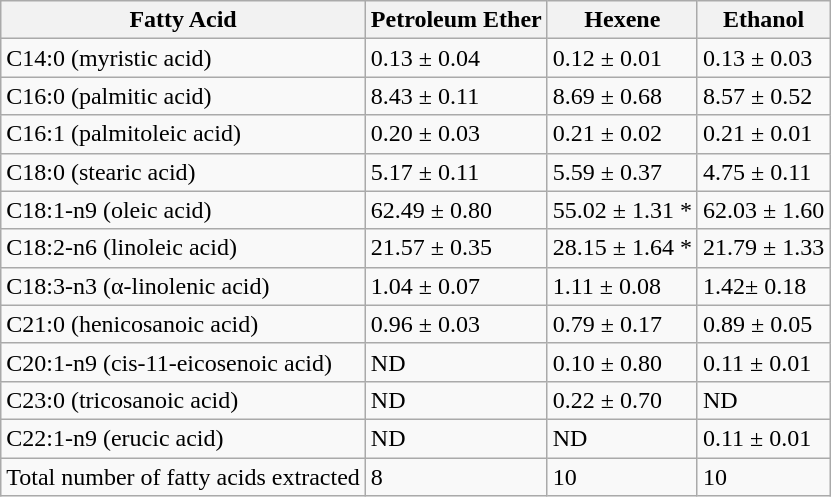<table class="wikitable">
<tr>
<th>Fatty Acid</th>
<th>Petroleum Ether</th>
<th>Hexene</th>
<th>Ethanol</th>
</tr>
<tr>
<td>C14:0 (myristic acid)</td>
<td>0.13 ± 0.04</td>
<td>0.12 ± 0.01</td>
<td>0.13 ± 0.03</td>
</tr>
<tr>
<td>C16:0 (palmitic acid)</td>
<td>8.43 ± 0.11</td>
<td>8.69 ± 0.68</td>
<td>8.57 ± 0.52</td>
</tr>
<tr>
<td>C16:1 (palmitoleic acid)</td>
<td>0.20 ± 0.03</td>
<td>0.21 ± 0.02</td>
<td>0.21 ± 0.01</td>
</tr>
<tr>
<td>C18:0 (stearic acid)</td>
<td>5.17 ± 0.11</td>
<td>5.59 ± 0.37</td>
<td>4.75 ± 0.11</td>
</tr>
<tr>
<td>C18:1-n9 (oleic acid)</td>
<td>62.49 ± 0.80</td>
<td>55.02 ± 1.31 *</td>
<td>62.03 ± 1.60</td>
</tr>
<tr>
<td>C18:2-n6 (linoleic acid)</td>
<td>21.57 ± 0.35</td>
<td>28.15 ± 1.64 *</td>
<td>21.79 ± 1.33</td>
</tr>
<tr>
<td>C18:3-n3 (α-linolenic acid)</td>
<td>1.04 ± 0.07</td>
<td>1.11 ± 0.08</td>
<td>1.42± 0.18</td>
</tr>
<tr>
<td>C21:0 (henicosanoic acid)</td>
<td>0.96 ± 0.03</td>
<td>0.79 ± 0.17</td>
<td>0.89 ± 0.05</td>
</tr>
<tr>
<td>C20:1-n9 (cis-11-eicosenoic acid)</td>
<td>ND</td>
<td>0.10 ± 0.80</td>
<td>0.11 ± 0.01</td>
</tr>
<tr>
<td>C23:0 (tricosanoic acid)</td>
<td>ND</td>
<td>0.22 ± 0.70</td>
<td>ND</td>
</tr>
<tr>
<td>C22:1-n9 (erucic acid)</td>
<td>ND</td>
<td>ND</td>
<td>0.11 ± 0.01</td>
</tr>
<tr>
<td>Total number of fatty acids extracted</td>
<td>8</td>
<td>10</td>
<td>10</td>
</tr>
</table>
